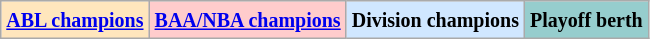<table class="wikitable">
<tr>
<td style="background:#FFE6BD;"><small><strong><a href='#'>ABL champions</a></strong></small></td>
<td style="background:#fcc;"><small><strong><a href='#'>BAA/NBA champions</a></strong></small></td>
<td style="background:#d0e7ff;"><small><strong>Division champions</strong></small></td>
<td style="background:#96cdcd;"><small><strong>Playoff berth</strong></small></td>
</tr>
</table>
